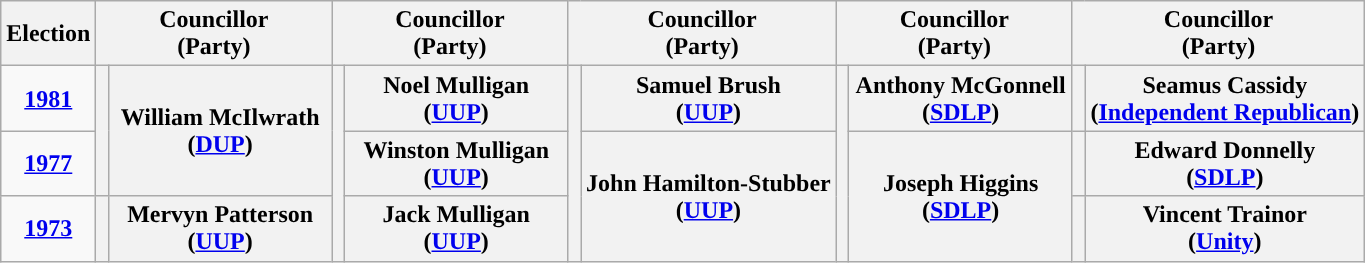<table class="wikitable" style="text-align:center">
<tr>
<th scope="col" width="50">Election</th>
<th scope="col" width="150" colspan = "2">Councillor<br> (Party)</th>
<th scope="col" width="150" colspan = "2">Councillor<br> (Party)</th>
<th scope="col" width="150" colspan = "2">Councillor<br> (Party)</th>
<th scope="col" width="150" colspan = "2">Councillor<br> (Party)</th>
<th scope="col" width="150" colspan = "2">Councillor<br> (Party)</th>
</tr>
<tr>
<td><strong><a href='#'>1981</a></strong></td>
<th rowspan="2" width="1" style="background-color: "></th>
<th rowspan = "2">William McIlwrath <br> (<a href='#'>DUP</a>)</th>
<th rowspan="3" width="1" style="background-color: "></th>
<th rowspan = "1">Noel Mulligan <br> (<a href='#'>UUP</a>)</th>
<th rowspan="3" width="1" style="background-color: "></th>
<th rowspan = "1">Samuel Brush <br> (<a href='#'>UUP</a>)</th>
<th rowspan="3" width="1" style="background-color: "></th>
<th rowspan = "1">Anthony McGonnell <br> (<a href='#'>SDLP</a>)</th>
<th rowspan="1" width="1" style="background-color: "></th>
<th rowspan = "1">Seamus Cassidy <br> (<a href='#'>Independent Republican</a>)</th>
</tr>
<tr>
<td><strong><a href='#'>1977</a></strong></td>
<th rowspan = "1">Winston Mulligan <br> (<a href='#'>UUP</a>)</th>
<th rowspan = "2">John Hamilton-Stubber <br> (<a href='#'>UUP</a>)</th>
<th rowspan = "2">Joseph Higgins <br> (<a href='#'>SDLP</a>)</th>
<th rowspan="1" width="1" style="background-color: "></th>
<th rowspan = "1">Edward Donnelly <br> (<a href='#'>SDLP</a>)</th>
</tr>
<tr>
<td><strong><a href='#'>1973</a></strong></td>
<th rowspan="1" width="1" style="background-color: "></th>
<th rowspan = "1">Mervyn Patterson <br> (<a href='#'>UUP</a>)</th>
<th rowspan = "1">Jack Mulligan <br> (<a href='#'>UUP</a>)</th>
<th rowspan="1" width="1" style="background-color: "></th>
<th rowspan = "1">Vincent Trainor <br> (<a href='#'>Unity</a>)</th>
</tr>
</table>
